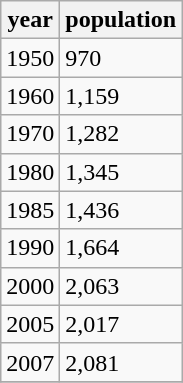<table class="wikitable">
<tr>
<th>year</th>
<th>population</th>
</tr>
<tr>
<td>1950</td>
<td>970</td>
</tr>
<tr>
<td>1960</td>
<td>1,159</td>
</tr>
<tr>
<td>1970</td>
<td>1,282</td>
</tr>
<tr>
<td>1980</td>
<td>1,345</td>
</tr>
<tr>
<td>1985</td>
<td>1,436</td>
</tr>
<tr>
<td>1990</td>
<td>1,664</td>
</tr>
<tr>
<td>2000</td>
<td>2,063</td>
</tr>
<tr>
<td>2005</td>
<td>2,017</td>
</tr>
<tr>
<td>2007</td>
<td>2,081</td>
</tr>
<tr>
</tr>
</table>
